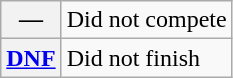<table class="wikitable">
<tr>
<th scope="row">—</th>
<td>Did not compete</td>
</tr>
<tr>
<th scope="row"><a href='#'>DNF</a></th>
<td>Did not finish</td>
</tr>
</table>
